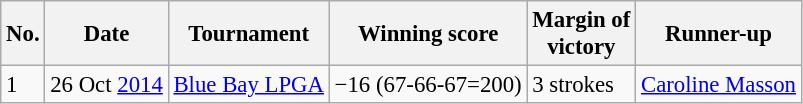<table class="wikitable" style="font-size:95%;">
<tr>
<th>No.</th>
<th>Date</th>
<th>Tournament</th>
<th>Winning score</th>
<th>Margin of<br>victory</th>
<th>Runner-up</th>
</tr>
<tr>
<td>1</td>
<td>26 Oct <a href='#'>2014</a></td>
<td><a href='#'>Blue Bay LPGA</a></td>
<td>−16 (67-66-67=200)</td>
<td>3 strokes</td>
<td> <a href='#'>Caroline Masson</a></td>
</tr>
</table>
